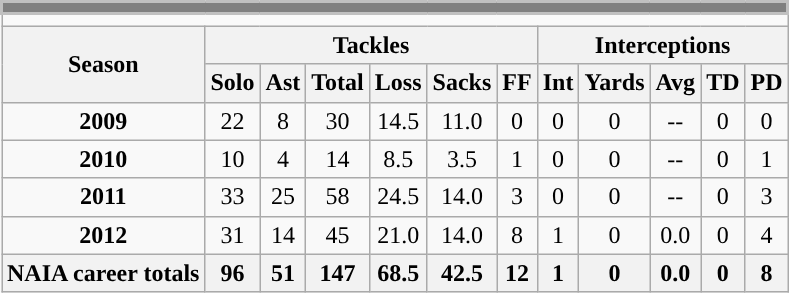<table class=wikitable style="text-align:center;">
<tr>
<td ! colspan=15 style="background:gray; border:2px solid silver; color:white;"></td>
</tr>
<tr>
<td ! colspan=15></td>
</tr>
<tr>
<th rowspan=2>Season</th>
<th colspan=6>Tackles</th>
<th colspan=5>Interceptions</th>
</tr>
<tr>
<th>Solo</th>
<th>Ast</th>
<th>Total</th>
<th>Loss</th>
<th>Sacks</th>
<th>FF</th>
<th>Int</th>
<th>Yards</th>
<th>Avg</th>
<th>TD</th>
<th>PD</th>
</tr>
<tr>
<td><strong>2009</strong></td>
<td>22</td>
<td>8</td>
<td>30</td>
<td>14.5</td>
<td>11.0</td>
<td>0</td>
<td>0</td>
<td>0</td>
<td>--</td>
<td>0</td>
<td>0</td>
</tr>
<tr>
<td><strong>2010</strong></td>
<td>10</td>
<td>4</td>
<td>14</td>
<td>8.5</td>
<td>3.5</td>
<td>1</td>
<td>0</td>
<td>0</td>
<td>--</td>
<td>0</td>
<td>1</td>
</tr>
<tr>
<td><strong>2011</strong></td>
<td>33</td>
<td>25</td>
<td>58</td>
<td>24.5</td>
<td>14.0</td>
<td>3</td>
<td>0</td>
<td>0</td>
<td>--</td>
<td>0</td>
<td>3</td>
</tr>
<tr>
<td><strong>2012</strong></td>
<td>31</td>
<td>14</td>
<td>45</td>
<td>21.0</td>
<td>14.0</td>
<td>8</td>
<td>1</td>
<td>0</td>
<td>0.0</td>
<td>0</td>
<td>4</td>
</tr>
<tr>
<th>NAIA career totals</th>
<th>96</th>
<th>51</th>
<th>147</th>
<th>68.5</th>
<th>42.5</th>
<th>12</th>
<th>1</th>
<th>0</th>
<th>0.0</th>
<th>0</th>
<th>8</th>
</tr>
</table>
